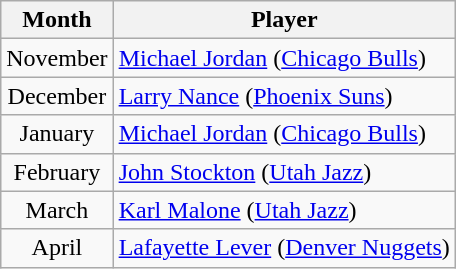<table class="wikitable">
<tr>
<th>Month</th>
<th>Player</th>
</tr>
<tr>
<td align=center>November</td>
<td><a href='#'>Michael Jordan</a> (<a href='#'>Chicago Bulls</a>)</td>
</tr>
<tr>
<td align=center>December</td>
<td><a href='#'>Larry Nance</a> (<a href='#'>Phoenix Suns</a>)</td>
</tr>
<tr>
<td align=center>January</td>
<td><a href='#'>Michael Jordan</a> (<a href='#'>Chicago Bulls</a>)</td>
</tr>
<tr>
<td align=center>February</td>
<td><a href='#'>John Stockton</a> (<a href='#'>Utah Jazz</a>)</td>
</tr>
<tr>
<td align=center>March</td>
<td><a href='#'>Karl Malone</a> (<a href='#'>Utah Jazz</a>)</td>
</tr>
<tr>
<td align=center>April</td>
<td><a href='#'>Lafayette Lever</a> (<a href='#'>Denver Nuggets</a>)</td>
</tr>
</table>
